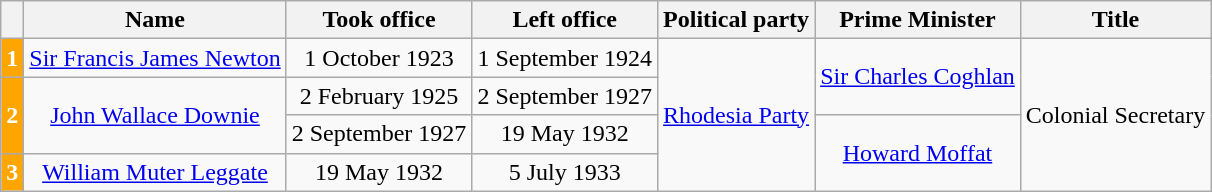<table class="wikitable" style="text-align:center">
<tr>
<th></th>
<th>Name</th>
<th>Took office</th>
<th>Left office</th>
<th>Political party</th>
<th>Prime Minister</th>
<th>Title</th>
</tr>
<tr>
<th style="background:orange; color:white;">1</th>
<td><a href='#'>Sir Francis James Newton</a></td>
<td>1 October 1923</td>
<td>1 September 1924</td>
<td rowspan="4"><a href='#'>Rhodesia Party</a></td>
<td rowspan="2"><a href='#'>Sir Charles Coghlan</a></td>
<td rowspan="4">Colonial Secretary</td>
</tr>
<tr>
<th rowspan="2" style="background:orange; color:white;">2</th>
<td rowspan="2"><a href='#'>John Wallace Downie</a></td>
<td>2 February 1925</td>
<td>2 September 1927</td>
</tr>
<tr>
<td>2 September 1927</td>
<td>19 May 1932</td>
<td rowspan="2"><a href='#'>Howard Moffat</a></td>
</tr>
<tr>
<th style="background:orange; color:white;">3</th>
<td><a href='#'>William Muter Leggate</a></td>
<td>19 May 1932</td>
<td>5 July 1933</td>
</tr>
</table>
